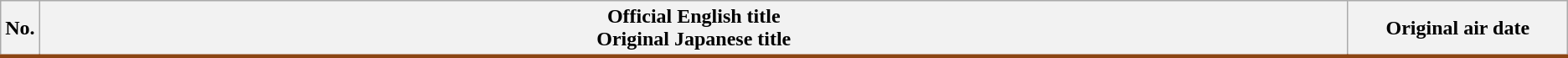<table class="wikitable">
<tr style="border-bottom: 3px solid #8B4513;">
<th style="width:1%;">No.</th>
<th>Official English title<br> Original Japanese title</th>
<th style="width:14%;">Original air date<br>











</th>
</tr>
</table>
